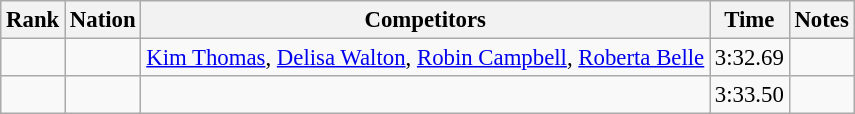<table class="wikitable sortable" style="text-align:center; font-size:95%">
<tr>
<th>Rank</th>
<th>Nation</th>
<th>Competitors</th>
<th>Time</th>
<th>Notes</th>
</tr>
<tr>
<td></td>
<td align=left></td>
<td align=left><a href='#'>Kim Thomas</a>, <a href='#'>Delisa Walton</a>, <a href='#'>Robin Campbell</a>, <a href='#'>Roberta Belle</a></td>
<td>3:32.69</td>
<td></td>
</tr>
<tr>
<td></td>
<td align=left></td>
<td align=left></td>
<td>3:33.50</td>
<td></td>
</tr>
</table>
